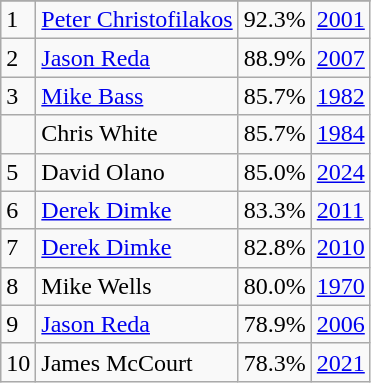<table class="wikitable">
<tr>
</tr>
<tr>
<td>1</td>
<td><a href='#'>Peter Christofilakos</a></td>
<td><abbr>92.3%</abbr></td>
<td><a href='#'>2001</a></td>
</tr>
<tr>
<td>2</td>
<td><a href='#'>Jason Reda</a></td>
<td><abbr>88.9%</abbr></td>
<td><a href='#'>2007</a></td>
</tr>
<tr>
<td>3</td>
<td><a href='#'>Mike Bass</a></td>
<td><abbr>85.7%</abbr></td>
<td><a href='#'>1982</a></td>
</tr>
<tr>
<td></td>
<td>Chris White</td>
<td><abbr>85.7%</abbr></td>
<td><a href='#'>1984</a></td>
</tr>
<tr>
<td>5</td>
<td>David Olano</td>
<td><abbr>85.0%</abbr></td>
<td><a href='#'>2024</a></td>
</tr>
<tr>
<td>6</td>
<td><a href='#'>Derek Dimke</a></td>
<td><abbr>83.3%</abbr></td>
<td><a href='#'>2011</a></td>
</tr>
<tr>
<td>7</td>
<td><a href='#'>Derek Dimke</a></td>
<td><abbr>82.8%</abbr></td>
<td><a href='#'>2010</a></td>
</tr>
<tr>
<td>8</td>
<td>Mike Wells</td>
<td><abbr>80.0%</abbr></td>
<td><a href='#'>1970</a></td>
</tr>
<tr>
<td>9</td>
<td><a href='#'>Jason Reda</a></td>
<td><abbr>78.9%</abbr></td>
<td><a href='#'>2006</a></td>
</tr>
<tr>
<td>10</td>
<td>James McCourt</td>
<td><abbr>78.3%</abbr></td>
<td><a href='#'>2021</a></td>
</tr>
</table>
